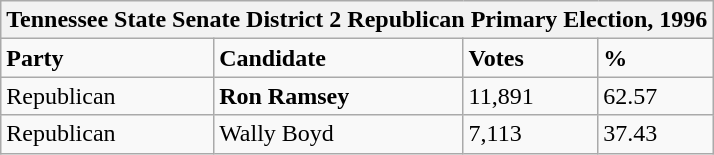<table class="wikitable">
<tr>
<th colspan="4">Tennessee State Senate District 2 Republican Primary Election, 1996</th>
</tr>
<tr>
<td><strong>Party</strong></td>
<td><strong>Candidate</strong></td>
<td><strong>Votes</strong></td>
<td><strong>%</strong></td>
</tr>
<tr>
<td>Republican</td>
<td><strong>Ron Ramsey</strong></td>
<td>11,891</td>
<td>62.57</td>
</tr>
<tr>
<td>Republican</td>
<td>Wally Boyd</td>
<td>7,113</td>
<td>37.43</td>
</tr>
</table>
